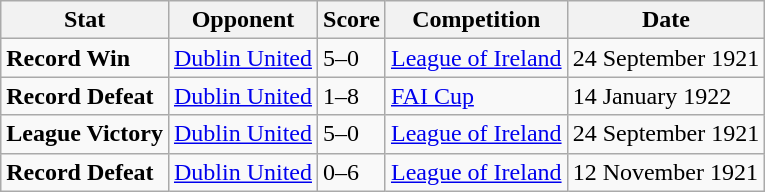<table class="wikitable">
<tr>
<th>Stat</th>
<th>Opponent</th>
<th>Score</th>
<th>Competition</th>
<th>Date</th>
</tr>
<tr>
<td><strong>Record Win</strong></td>
<td><a href='#'>Dublin United</a></td>
<td>5–0</td>
<td><a href='#'>League of Ireland</a></td>
<td>24 September 1921</td>
</tr>
<tr>
<td><strong>Record Defeat</strong></td>
<td><a href='#'>Dublin United</a></td>
<td>1–8</td>
<td><a href='#'>FAI Cup</a></td>
<td>14 January 1922</td>
</tr>
<tr>
<td><strong>League Victory</strong></td>
<td><a href='#'>Dublin United</a></td>
<td>5–0</td>
<td><a href='#'>League of Ireland</a></td>
<td>24 September 1921</td>
</tr>
<tr>
<td><strong>Record Defeat</strong></td>
<td><a href='#'>Dublin United</a></td>
<td>0–6</td>
<td><a href='#'>League of Ireland</a></td>
<td>12 November 1921</td>
</tr>
</table>
